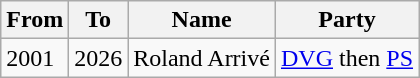<table class="wikitable">
<tr>
<th>From</th>
<th>To</th>
<th>Name</th>
<th>Party</th>
</tr>
<tr>
<td>2001</td>
<td>2026</td>
<td>Roland Arrivé</td>
<td><a href='#'>DVG</a> then <a href='#'>PS</a></td>
</tr>
</table>
